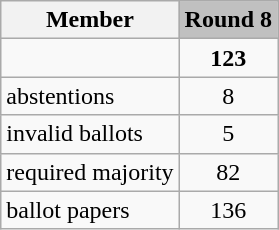<table class="wikitable collapsible">
<tr>
<th>Member</th>
<td style="background:silver;"><strong>Round 8</strong></td>
</tr>
<tr>
<td></td>
<td style="text-align:center;"><strong>123</strong></td>
</tr>
<tr>
<td>abstentions</td>
<td style="text-align:center;">8</td>
</tr>
<tr>
<td>invalid ballots</td>
<td style="text-align:center;">5</td>
</tr>
<tr>
<td>required majority</td>
<td style="text-align:center;">82</td>
</tr>
<tr>
<td>ballot papers</td>
<td style="text-align:center;">136</td>
</tr>
</table>
